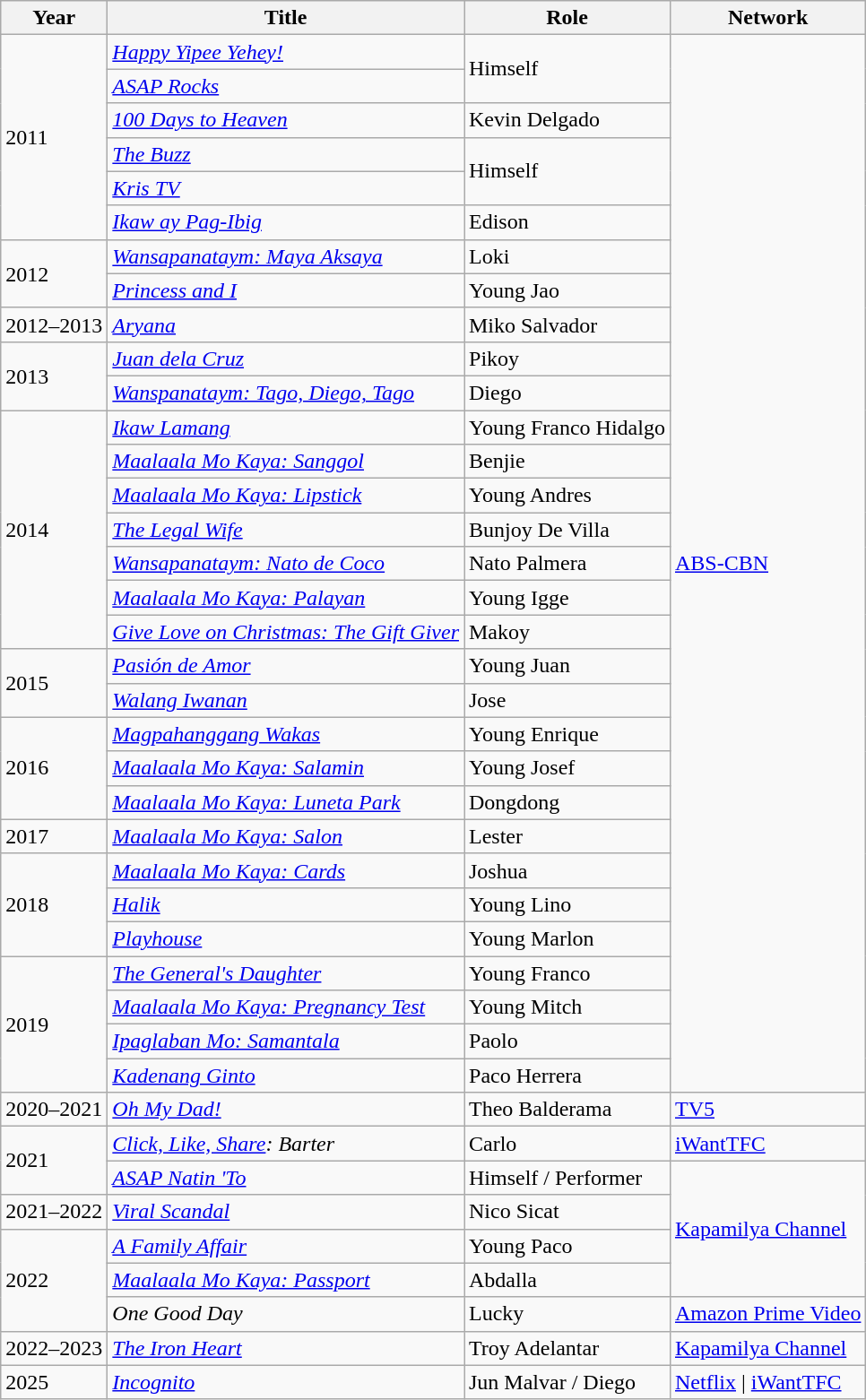<table class="wikitable sortable">
<tr>
<th>Year</th>
<th>Title</th>
<th>Role</th>
<th>Network</th>
</tr>
<tr>
<td rowspan=6>2011</td>
<td><em><a href='#'>Happy Yipee Yehey!</a></em></td>
<td rowspan="2">Himself</td>
<td rowspan="31"><a href='#'>ABS-CBN</a></td>
</tr>
<tr>
<td><em><a href='#'>ASAP Rocks</a></em></td>
</tr>
<tr>
<td><em><a href='#'>100 Days to Heaven</a></em></td>
<td>Kevin Delgado</td>
</tr>
<tr>
<td><em><a href='#'>The Buzz</a></em></td>
<td rowspan="2">Himself</td>
</tr>
<tr>
<td><em><a href='#'>Kris TV</a></em></td>
</tr>
<tr>
<td><em><a href='#'>Ikaw ay Pag-Ibig</a></em></td>
<td>Edison</td>
</tr>
<tr>
<td rowspan=2>2012</td>
<td><em><a href='#'>Wansapanataym: Maya Aksaya</a></em></td>
<td>Loki</td>
</tr>
<tr>
<td><em><a href='#'>Princess and I</a></em></td>
<td>Young Jao</td>
</tr>
<tr>
<td>2012–2013</td>
<td><em><a href='#'>Aryana</a></em></td>
<td>Miko Salvador</td>
</tr>
<tr>
<td rowspan=2>2013</td>
<td><em><a href='#'>Juan dela Cruz</a></em></td>
<td>Pikoy</td>
</tr>
<tr>
<td><em><a href='#'>Wanspanataym: Tago, Diego, Tago</a></em></td>
<td>Diego</td>
</tr>
<tr>
<td rowspan=7>2014</td>
<td><em><a href='#'>Ikaw Lamang</a></em></td>
<td>Young Franco Hidalgo</td>
</tr>
<tr>
<td><em><a href='#'>Maalaala Mo Kaya: Sanggol</a></em></td>
<td>Benjie</td>
</tr>
<tr>
<td><em><a href='#'>Maalaala Mo Kaya: Lipstick</a></em></td>
<td>Young Andres</td>
</tr>
<tr>
<td><em><a href='#'>The Legal Wife</a></em></td>
<td>Bunjoy De Villa</td>
</tr>
<tr>
<td><em><a href='#'>Wansapanataym: Nato de Coco</a></em></td>
<td>Nato Palmera</td>
</tr>
<tr>
<td><em><a href='#'>Maalaala Mo Kaya: Palayan</a></em></td>
<td>Young Igge</td>
</tr>
<tr>
<td><em><a href='#'>Give Love on Christmas: The Gift Giver</a></em></td>
<td>Makoy</td>
</tr>
<tr>
<td rowspan=2>2015</td>
<td><em><a href='#'>Pasión de Amor</a></em></td>
<td>Young Juan</td>
</tr>
<tr>
<td><em><a href='#'>Walang Iwanan</a></em></td>
<td>Jose</td>
</tr>
<tr>
<td rowspan=3>2016</td>
<td><em><a href='#'>Magpahanggang Wakas</a></em></td>
<td>Young Enrique</td>
</tr>
<tr>
<td><em><a href='#'>Maalaala Mo Kaya: Salamin</a></em></td>
<td>Young Josef</td>
</tr>
<tr>
<td><em><a href='#'>Maalaala Mo Kaya: Luneta Park</a></em></td>
<td>Dongdong</td>
</tr>
<tr>
<td rowspan=1>2017</td>
<td><em><a href='#'>Maalaala Mo Kaya: Salon</a></em></td>
<td>Lester</td>
</tr>
<tr>
<td rowspan=3>2018</td>
<td><em><a href='#'>Maalaala Mo Kaya: Cards</a></em></td>
<td>Joshua</td>
</tr>
<tr>
<td><em><a href='#'>Halik</a></em></td>
<td>Young Lino</td>
</tr>
<tr>
<td><em><a href='#'>Playhouse</a></em></td>
<td>Young Marlon</td>
</tr>
<tr>
<td rowspan=4>2019</td>
<td><em><a href='#'>The General's Daughter</a></em></td>
<td>Young Franco</td>
</tr>
<tr>
<td><em><a href='#'>Maalaala Mo Kaya: Pregnancy Test</a></em></td>
<td>Young Mitch</td>
</tr>
<tr>
<td><em><a href='#'>Ipaglaban Mo: Samantala</a></em></td>
<td>Paolo</td>
</tr>
<tr>
<td><em><a href='#'>Kadenang Ginto</a></em></td>
<td>Paco Herrera</td>
</tr>
<tr>
<td>2020–2021</td>
<td><em><a href='#'>Oh My Dad!</a></em></td>
<td>Theo Balderama</td>
<td><a href='#'>TV5</a></td>
</tr>
<tr>
<td rowspan="2">2021</td>
<td><em><a href='#'>Click, Like, Share</a>: Barter</em></td>
<td>Carlo</td>
<td><a href='#'>iWantTFC</a></td>
</tr>
<tr>
<td><em><a href='#'>ASAP Natin 'To</a></em></td>
<td>Himself / Performer</td>
<td rowspan="4"><a href='#'>Kapamilya Channel</a></td>
</tr>
<tr>
<td>2021–2022</td>
<td><em><a href='#'>Viral Scandal</a></em></td>
<td>Nico Sicat</td>
</tr>
<tr>
<td rowspan="3">2022</td>
<td><em><a href='#'>A Family Affair</a></em></td>
<td>Young Paco</td>
</tr>
<tr>
<td><em><a href='#'>Maalaala Mo Kaya: Passport</a></em></td>
<td>Abdalla</td>
</tr>
<tr>
<td><em>One Good Day</em></td>
<td>Lucky</td>
<td><a href='#'>Amazon Prime Video</a></td>
</tr>
<tr>
<td>2022–2023</td>
<td><em><a href='#'>The Iron Heart</a></em></td>
<td>Troy Adelantar</td>
<td><a href='#'>Kapamilya Channel</a></td>
</tr>
<tr>
<td rowspan="4">2025</td>
<td><em><a href='#'> Incognito</a></em></td>
<td>Jun Malvar / Diego</td>
<td><a href='#'>Netflix</a> | <a href='#'>iWantTFC</a></td>
</tr>
</table>
